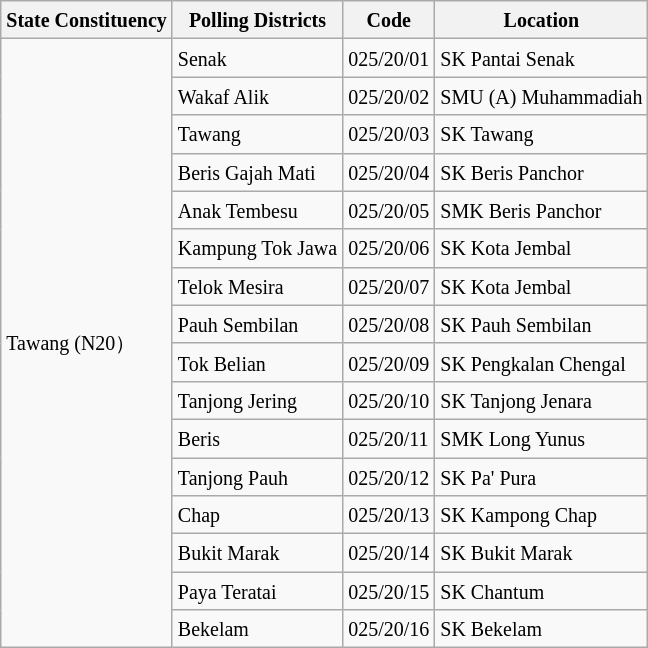<table class="wikitable sortable mw-collapsible">
<tr>
<th><small>State Constituency</small></th>
<th><small>Polling Districts</small></th>
<th><small>Code</small></th>
<th><small>Location</small></th>
</tr>
<tr>
<td rowspan="16"><small>Tawang (N20）</small></td>
<td><small>Senak</small></td>
<td><small>025/20/01</small></td>
<td><small>SK Pantai Senak</small></td>
</tr>
<tr>
<td><small>Wakaf Alik</small></td>
<td><small>025/20/02</small></td>
<td><small>SMU (A) Muhammadiah</small></td>
</tr>
<tr>
<td><small>Tawang</small></td>
<td><small>025/20/03</small></td>
<td><small>SK Tawang</small></td>
</tr>
<tr>
<td><small>Beris Gajah Mati</small></td>
<td><small>025/20/04</small></td>
<td><small>SK Beris Panchor</small></td>
</tr>
<tr>
<td><small>Anak Tembesu</small></td>
<td><small>025/20/05</small></td>
<td><small>SMK Beris Panchor</small></td>
</tr>
<tr>
<td><small>Kampung Tok Jawa</small></td>
<td><small>025/20/06</small></td>
<td><small>SK Kota Jembal</small></td>
</tr>
<tr>
<td><small>Telok Mesira</small></td>
<td><small>025/20/07</small></td>
<td><small>SK Kota Jembal</small></td>
</tr>
<tr>
<td><small>Pauh Sembilan</small></td>
<td><small>025/20/08</small></td>
<td><small>SK Pauh Sembilan</small></td>
</tr>
<tr>
<td><small>Tok Belian</small></td>
<td><small>025/20/09</small></td>
<td><small>SK Pengkalan Chengal</small></td>
</tr>
<tr>
<td><small>Tanjong Jering</small></td>
<td><small>025/20/10</small></td>
<td><small>SK Tanjong Jenara</small></td>
</tr>
<tr>
<td><small>Beris</small></td>
<td><small>025/20/11</small></td>
<td><small>SMK Long Yunus</small></td>
</tr>
<tr>
<td><small>Tanjong Pauh</small></td>
<td><small>025/20/12</small></td>
<td><small>SK Pa' Pura</small></td>
</tr>
<tr>
<td><small>Chap</small></td>
<td><small>025/20/13</small></td>
<td><small>SK Kampong Chap</small></td>
</tr>
<tr>
<td><small>Bukit Marak</small></td>
<td><small>025/20/14</small></td>
<td><small>SK Bukit Marak</small></td>
</tr>
<tr>
<td><small>Paya Teratai</small></td>
<td><small>025/20/15</small></td>
<td><small>SK Chantum</small></td>
</tr>
<tr>
<td><small>Bekelam</small></td>
<td><small>025/20/16</small></td>
<td><small>SK Bekelam</small></td>
</tr>
</table>
